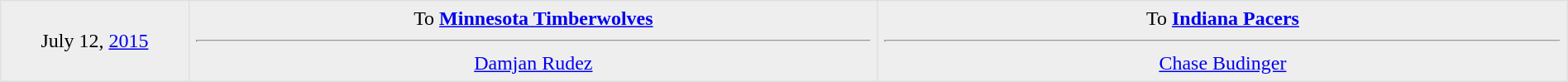<table border=1 style="border-collapse:collapse; text-align: center; width: 100%" bordercolor="#DFDFDF"  cellpadding="5">
<tr bgcolor="eeeeee">
<td style="width:12%">July 12, <a href='#'>2015</a></td>
<td style="width:44%" valign="top">To <strong><a href='#'>Minnesota Timberwolves</a></strong><hr><a href='#'>Damjan Rudez</a></td>
<td style="width:44%" valign="top">To <strong><a href='#'>Indiana Pacers</a></strong><hr><a href='#'>Chase Budinger</a></td>
</tr>
</table>
